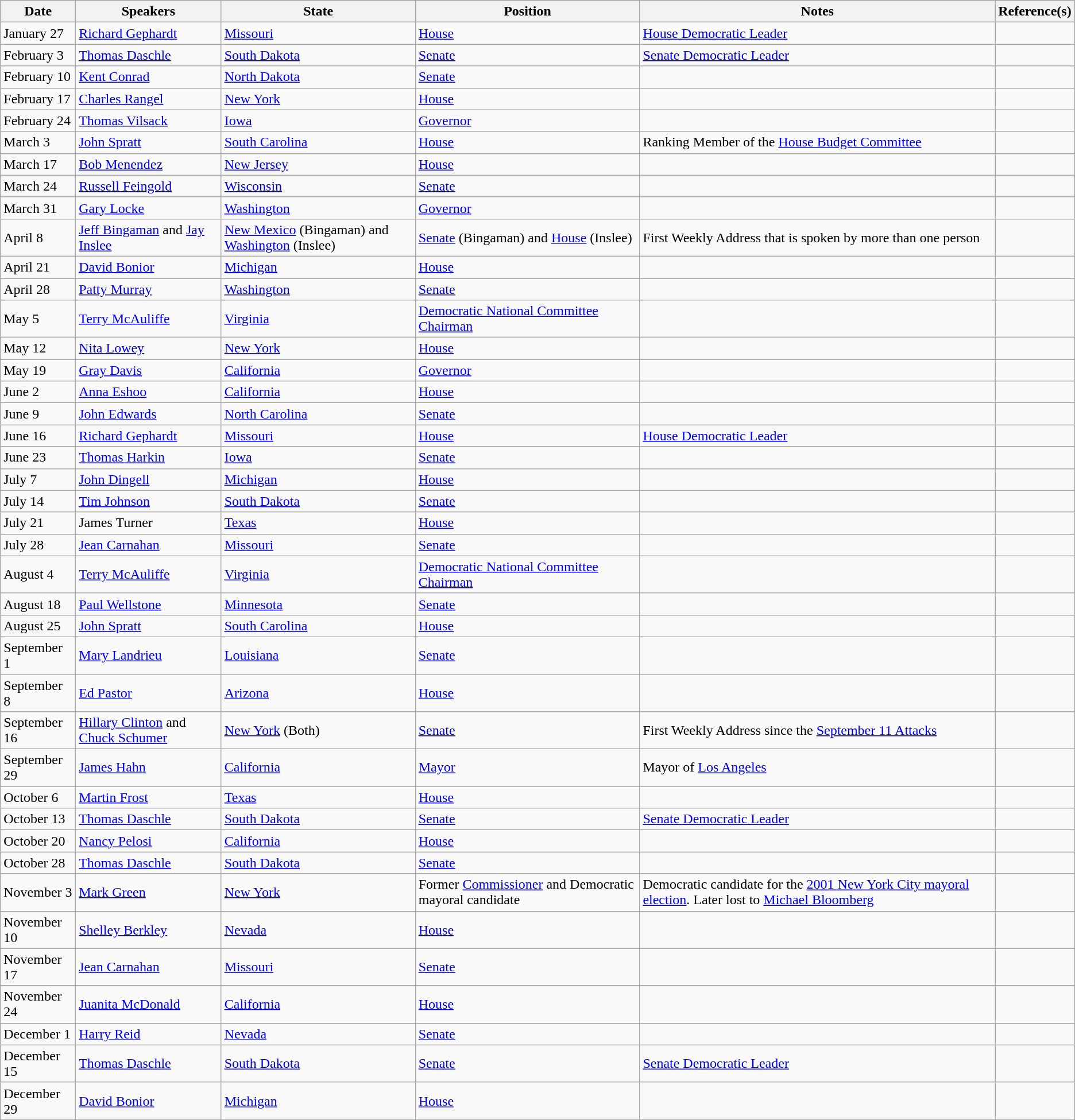<table class="wikitable sortable mw-collapsible mw-collapsed">
<tr>
<th style="text-align: center;">Date</th>
<th style="text-align: center;">Speakers</th>
<th style="text-align: center;">State</th>
<th style="text-align: center;">Position</th>
<th style="text-align: center;">Notes</th>
<th style="text-align: center;">Reference(s)</th>
</tr>
<tr>
<td>January 27</td>
<td><a href='#'>Richard Gephardt</a></td>
<td><a href='#'>Missouri</a></td>
<td><a href='#'>House</a></td>
<td><a href='#'>House Democratic Leader</a></td>
<td></td>
</tr>
<tr>
<td>February 3</td>
<td><a href='#'>Thomas Daschle</a></td>
<td><a href='#'>South Dakota</a></td>
<td><a href='#'>Senate</a></td>
<td><a href='#'>Senate Democratic Leader</a></td>
<td></td>
</tr>
<tr>
<td>February 10</td>
<td><a href='#'>Kent Conrad</a></td>
<td><a href='#'>North Dakota</a></td>
<td><a href='#'>Senate</a></td>
<td></td>
<td></td>
</tr>
<tr>
<td>February 17</td>
<td><a href='#'>Charles Rangel</a></td>
<td><a href='#'>New York</a></td>
<td><a href='#'>House</a></td>
<td></td>
<td></td>
</tr>
<tr>
<td>February 24</td>
<td><a href='#'>Thomas Vilsack</a></td>
<td><a href='#'>Iowa</a></td>
<td><a href='#'>Governor</a></td>
<td></td>
<td></td>
</tr>
<tr>
<td>March 3</td>
<td><a href='#'>John Spratt</a></td>
<td><a href='#'>South Carolina</a></td>
<td><a href='#'>House</a></td>
<td>Ranking Member of the <a href='#'>House Budget Committee</a></td>
<td></td>
</tr>
<tr>
<td>March 17</td>
<td><a href='#'>Bob Menendez</a></td>
<td><a href='#'>New Jersey</a></td>
<td><a href='#'>House</a></td>
<td></td>
<td></td>
</tr>
<tr>
<td>March 24</td>
<td><a href='#'>Russell Feingold</a></td>
<td><a href='#'>Wisconsin</a></td>
<td><a href='#'>Senate</a></td>
<td></td>
<td></td>
</tr>
<tr>
<td>March 31</td>
<td><a href='#'>Gary Locke</a></td>
<td><a href='#'>Washington</a></td>
<td><a href='#'>Governor</a></td>
<td></td>
<td></td>
</tr>
<tr>
<td>April 8</td>
<td><a href='#'>Jeff Bingaman</a> and <a href='#'>Jay Inslee</a></td>
<td><a href='#'>New Mexico</a> (Bingaman) and <a href='#'>Washington</a> (Inslee)</td>
<td><a href='#'>Senate</a> (Bingaman) and <a href='#'>House</a> (Inslee)</td>
<td>First Weekly Address that is spoken by more than one person</td>
<td></td>
</tr>
<tr>
<td>April 21</td>
<td><a href='#'>David Bonior</a></td>
<td><a href='#'>Michigan</a></td>
<td><a href='#'>House</a></td>
<td></td>
<td></td>
</tr>
<tr>
<td>April 28</td>
<td><a href='#'>Patty Murray</a></td>
<td><a href='#'>Washington</a></td>
<td><a href='#'>Senate</a></td>
<td></td>
<td></td>
</tr>
<tr>
<td>May 5</td>
<td><a href='#'>Terry McAuliffe</a></td>
<td><a href='#'>Virginia</a></td>
<td><a href='#'>Democratic National Committee Chairman</a></td>
<td></td>
<td></td>
</tr>
<tr>
<td>May 12</td>
<td><a href='#'>Nita Lowey</a></td>
<td><a href='#'>New York</a></td>
<td><a href='#'>House</a></td>
<td></td>
<td></td>
</tr>
<tr>
<td>May 19</td>
<td><a href='#'>Gray Davis</a></td>
<td><a href='#'>California</a></td>
<td><a href='#'>Governor</a></td>
<td></td>
<td></td>
</tr>
<tr>
<td>June 2</td>
<td><a href='#'>Anna Eshoo</a></td>
<td><a href='#'>California</a></td>
<td><a href='#'>House</a></td>
<td></td>
<td></td>
</tr>
<tr>
<td>June 9</td>
<td><a href='#'>John Edwards</a></td>
<td><a href='#'>North Carolina</a></td>
<td><a href='#'>Senate</a></td>
<td></td>
<td></td>
</tr>
<tr>
<td>June 16</td>
<td><a href='#'>Richard Gephardt</a></td>
<td><a href='#'>Missouri</a></td>
<td><a href='#'>House</a></td>
<td><a href='#'>House Democratic Leader</a></td>
<td></td>
</tr>
<tr>
<td>June 23</td>
<td><a href='#'>Thomas Harkin</a></td>
<td><a href='#'>Iowa</a></td>
<td><a href='#'>Senate</a></td>
<td></td>
<td></td>
</tr>
<tr>
<td>July 7</td>
<td><a href='#'>John Dingell</a></td>
<td><a href='#'>Michigan</a></td>
<td><a href='#'>House</a></td>
<td></td>
<td></td>
</tr>
<tr>
<td>July 14</td>
<td><a href='#'>Tim Johnson</a></td>
<td><a href='#'>South Dakota</a></td>
<td><a href='#'>Senate</a></td>
<td></td>
<td></td>
</tr>
<tr>
<td>July 21</td>
<td>James Turner</td>
<td><a href='#'>Texas</a></td>
<td><a href='#'>House</a></td>
<td></td>
<td></td>
</tr>
<tr>
<td>July 28</td>
<td><a href='#'>Jean Carnahan</a></td>
<td><a href='#'>Missouri</a></td>
<td><a href='#'>Senate</a></td>
<td></td>
<td></td>
</tr>
<tr>
<td>August 4</td>
<td><a href='#'>Terry McAuliffe</a></td>
<td><a href='#'>Virginia</a></td>
<td><a href='#'>Democratic National Committee Chairman</a></td>
<td></td>
<td></td>
</tr>
<tr>
<td>August 18</td>
<td><a href='#'>Paul Wellstone</a></td>
<td><a href='#'>Minnesota</a></td>
<td><a href='#'>Senate</a></td>
<td></td>
<td></td>
</tr>
<tr>
<td>August 25</td>
<td><a href='#'>John Spratt</a></td>
<td><a href='#'>South Carolina</a></td>
<td><a href='#'>House</a></td>
<td></td>
<td></td>
</tr>
<tr>
<td>September 1</td>
<td><a href='#'>Mary Landrieu</a></td>
<td><a href='#'>Louisiana</a></td>
<td><a href='#'>Senate</a></td>
<td></td>
<td></td>
</tr>
<tr>
<td>September 8</td>
<td><a href='#'>Ed Pastor</a></td>
<td><a href='#'>Arizona</a></td>
<td><a href='#'>House</a></td>
<td></td>
<td></td>
</tr>
<tr>
<td>September 16</td>
<td><a href='#'>Hillary Clinton</a> and <a href='#'>Chuck Schumer</a></td>
<td><a href='#'>New York</a> (Both)</td>
<td><a href='#'>Senate</a></td>
<td>First Weekly Address since the <a href='#'>September 11 Attacks</a></td>
<td></td>
</tr>
<tr>
<td>September 29</td>
<td><a href='#'>James Hahn</a></td>
<td><a href='#'>California</a></td>
<td><a href='#'>Mayor</a></td>
<td>Mayor of <a href='#'>Los Angeles</a></td>
<td></td>
</tr>
<tr>
<td>October 6</td>
<td><a href='#'>Martin Frost</a></td>
<td><a href='#'>Texas</a></td>
<td><a href='#'>House</a></td>
<td></td>
<td></td>
</tr>
<tr>
<td>October 13</td>
<td><a href='#'>Thomas Daschle</a></td>
<td><a href='#'>South Dakota</a></td>
<td><a href='#'>Senate</a></td>
<td><a href='#'>Senate Democratic Leader</a></td>
<td></td>
</tr>
<tr>
<td>October 20</td>
<td><a href='#'>Nancy Pelosi</a></td>
<td><a href='#'>California</a></td>
<td><a href='#'>House</a></td>
<td></td>
<td></td>
</tr>
<tr>
<td>October 28</td>
<td><a href='#'>Thomas Daschle</a></td>
<td><a href='#'>South Dakota</a></td>
<td><a href='#'>Senate</a></td>
<td></td>
<td></td>
</tr>
<tr>
<td>November 3</td>
<td><a href='#'>Mark Green</a></td>
<td><a href='#'>New York</a></td>
<td>Former <a href='#'>Commissioner</a> and Democratic mayoral candidate</td>
<td>Democratic candidate for the <a href='#'>2001 New York City mayoral election</a>. Later lost to <a href='#'>Michael Bloomberg</a></td>
<td></td>
</tr>
<tr>
<td>November 10</td>
<td><a href='#'>Shelley Berkley</a></td>
<td><a href='#'>Nevada</a></td>
<td><a href='#'>House</a></td>
<td></td>
<td></td>
</tr>
<tr>
<td>November 17</td>
<td><a href='#'>Jean Carnahan</a></td>
<td><a href='#'>Missouri</a></td>
<td><a href='#'>Senate</a></td>
<td></td>
<td></td>
</tr>
<tr>
<td>November 24</td>
<td><a href='#'>Juanita McDonald</a></td>
<td><a href='#'>California</a></td>
<td><a href='#'>House</a></td>
<td></td>
<td></td>
</tr>
<tr>
<td>December 1</td>
<td><a href='#'>Harry Reid</a></td>
<td><a href='#'>Nevada</a></td>
<td><a href='#'>Senate</a></td>
<td></td>
<td></td>
</tr>
<tr>
<td>December 15</td>
<td><a href='#'>Thomas Daschle</a></td>
<td><a href='#'>South Dakota</a></td>
<td><a href='#'>Senate</a></td>
<td><a href='#'>Senate Democratic Leader</a></td>
<td></td>
</tr>
<tr>
<td>December 29</td>
<td><a href='#'>David Bonior</a></td>
<td><a href='#'>Michigan</a></td>
<td><a href='#'>House</a></td>
<td></td>
<td></td>
</tr>
</table>
